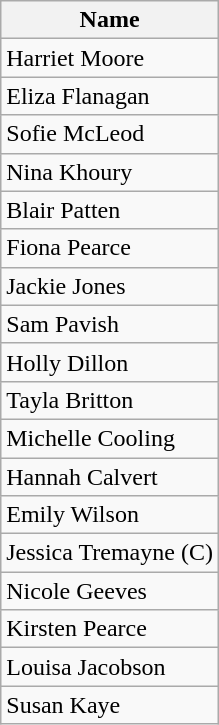<table class="wikitable">
<tr>
<th>Name</th>
</tr>
<tr>
<td>Harriet Moore</td>
</tr>
<tr>
<td>Eliza Flanagan</td>
</tr>
<tr>
<td>Sofie McLeod</td>
</tr>
<tr>
<td>Nina Khoury</td>
</tr>
<tr>
<td>Blair Patten</td>
</tr>
<tr>
<td>Fiona Pearce</td>
</tr>
<tr>
<td>Jackie Jones</td>
</tr>
<tr>
<td>Sam Pavish</td>
</tr>
<tr>
<td>Holly Dillon</td>
</tr>
<tr>
<td>Tayla Britton</td>
</tr>
<tr>
<td>Michelle Cooling</td>
</tr>
<tr>
<td>Hannah Calvert</td>
</tr>
<tr>
<td>Emily Wilson</td>
</tr>
<tr>
<td>Jessica Tremayne (C)</td>
</tr>
<tr>
<td>Nicole Geeves</td>
</tr>
<tr>
<td>Kirsten Pearce</td>
</tr>
<tr>
<td>Louisa Jacobson</td>
</tr>
<tr>
<td>Susan Kaye</td>
</tr>
</table>
